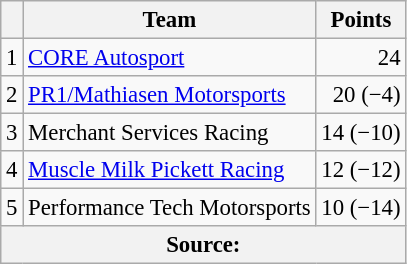<table class="wikitable" style="font-size: 95%;">
<tr>
<th scope="col"></th>
<th scope="col">Team</th>
<th scope="col">Points</th>
</tr>
<tr>
<td align=center>1</td>
<td> <a href='#'>CORE Autosport</a></td>
<td align=right>24</td>
</tr>
<tr>
<td align=center>2</td>
<td> <a href='#'>PR1/Mathiasen Motorsports</a></td>
<td align=right>20 (−4)</td>
</tr>
<tr>
<td align=center>3</td>
<td> Merchant Services Racing</td>
<td align=right>14 (−10)</td>
</tr>
<tr>
<td align=center>4</td>
<td> <a href='#'>Muscle Milk Pickett Racing</a></td>
<td align=right>12 (−12)</td>
</tr>
<tr>
<td align=center>5</td>
<td> Performance Tech Motorsports</td>
<td align=right>10 (−14)</td>
</tr>
<tr>
<th colspan=4>Source:</th>
</tr>
</table>
